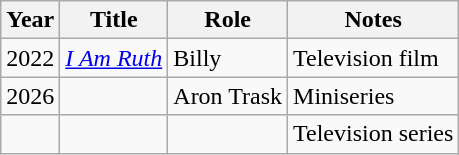<table class="wikitable sortable plainrowheaders">
<tr>
<th>Year</th>
<th>Title</th>
<th>Role</th>
<th class="unsortable">Notes</th>
</tr>
<tr>
<td>2022</td>
<td><em><a href='#'>I Am Ruth</a></em></td>
<td>Billy</td>
<td>Television film</td>
</tr>
<tr>
<td>2026</td>
<td></td>
<td>Aron Trask</td>
<td>Miniseries</td>
</tr>
<tr>
<td></td>
<td></td>
<td></td>
<td>Television series</td>
</tr>
</table>
